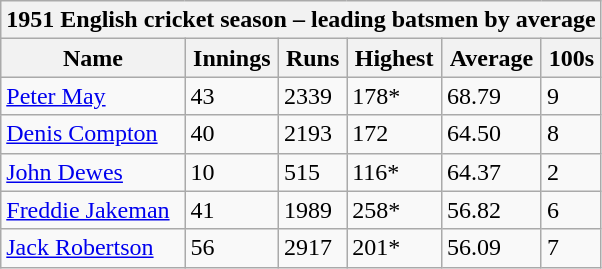<table class="wikitable">
<tr>
<th bgcolor="#efefef" colspan="7">1951 English cricket season – leading batsmen by average</th>
</tr>
<tr bgcolor="#efefef">
<th>Name</th>
<th>Innings</th>
<th>Runs</th>
<th>Highest</th>
<th>Average</th>
<th>100s</th>
</tr>
<tr>
<td><a href='#'>Peter May</a></td>
<td>43</td>
<td>2339</td>
<td>178*</td>
<td>68.79</td>
<td>9</td>
</tr>
<tr>
<td><a href='#'>Denis Compton</a></td>
<td>40</td>
<td>2193</td>
<td>172</td>
<td>64.50</td>
<td>8</td>
</tr>
<tr>
<td><a href='#'>John Dewes</a></td>
<td>10</td>
<td>515</td>
<td>116*</td>
<td>64.37</td>
<td>2</td>
</tr>
<tr>
<td><a href='#'>Freddie Jakeman</a></td>
<td>41</td>
<td>1989</td>
<td>258*</td>
<td>56.82</td>
<td>6</td>
</tr>
<tr>
<td><a href='#'>Jack Robertson</a></td>
<td>56</td>
<td>2917</td>
<td>201*</td>
<td>56.09</td>
<td>7</td>
</tr>
</table>
